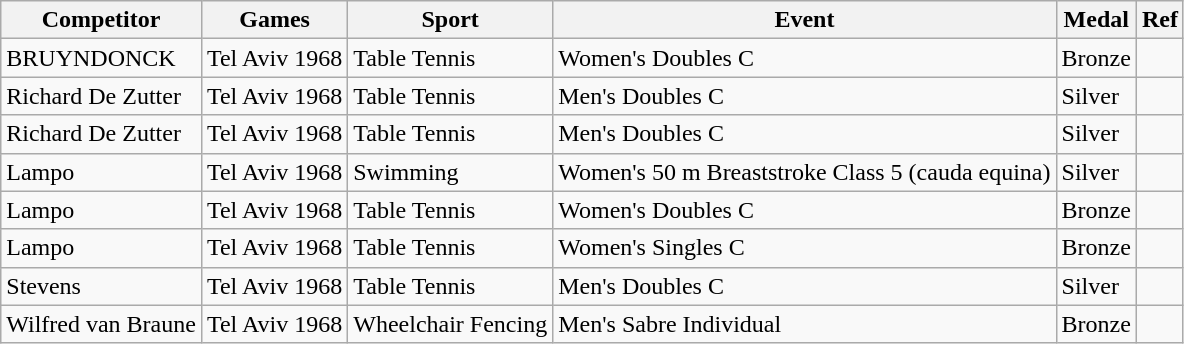<table class="wikitable">
<tr>
<th>Competitor</th>
<th>Games</th>
<th>Sport</th>
<th>Event</th>
<th>Medal</th>
<th>Ref</th>
</tr>
<tr>
<td>BRUYNDONCK</td>
<td>Tel Aviv 1968</td>
<td>Table Tennis</td>
<td>Women's Doubles C</td>
<td>Bronze</td>
<td></td>
</tr>
<tr>
<td>Richard De Zutter</td>
<td>Tel Aviv 1968</td>
<td>Table Tennis</td>
<td>Men's Doubles C</td>
<td>Silver</td>
<td></td>
</tr>
<tr>
<td>Richard De Zutter</td>
<td>Tel Aviv 1968</td>
<td>Table Tennis</td>
<td>Men's Doubles C</td>
<td>Silver</td>
<td></td>
</tr>
<tr>
<td>Lampo</td>
<td>Tel Aviv 1968</td>
<td>Swimming</td>
<td>Women's 50 m Breaststroke Class 5 (cauda equina)</td>
<td>Silver</td>
<td></td>
</tr>
<tr>
<td>Lampo</td>
<td>Tel Aviv 1968</td>
<td>Table Tennis</td>
<td>Women's Doubles C</td>
<td>Bronze</td>
<td></td>
</tr>
<tr>
<td>Lampo</td>
<td>Tel Aviv 1968</td>
<td>Table Tennis</td>
<td>Women's Singles C</td>
<td>Bronze</td>
<td></td>
</tr>
<tr>
<td>Stevens</td>
<td>Tel Aviv 1968</td>
<td>Table Tennis</td>
<td>Men's Doubles C</td>
<td>Silver</td>
<td></td>
</tr>
<tr>
<td>Wilfred van Braune</td>
<td>Tel Aviv 1968</td>
<td>Wheelchair Fencing</td>
<td>Men's Sabre Individual</td>
<td>Bronze</td>
<td></td>
</tr>
</table>
